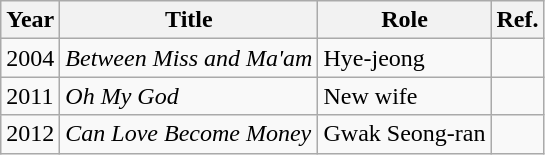<table class="wikitable">
<tr>
<th>Year</th>
<th>Title</th>
<th>Role</th>
<th>Ref.</th>
</tr>
<tr>
<td>2004</td>
<td><em>Between Miss and Ma'am</em></td>
<td>Hye-jeong</td>
<td></td>
</tr>
<tr>
<td>2011</td>
<td><em>Oh My God</em></td>
<td>New wife</td>
<td></td>
</tr>
<tr>
<td>2012</td>
<td><em>Can Love Become Money</em></td>
<td>Gwak Seong-ran</td>
<td></td>
</tr>
</table>
